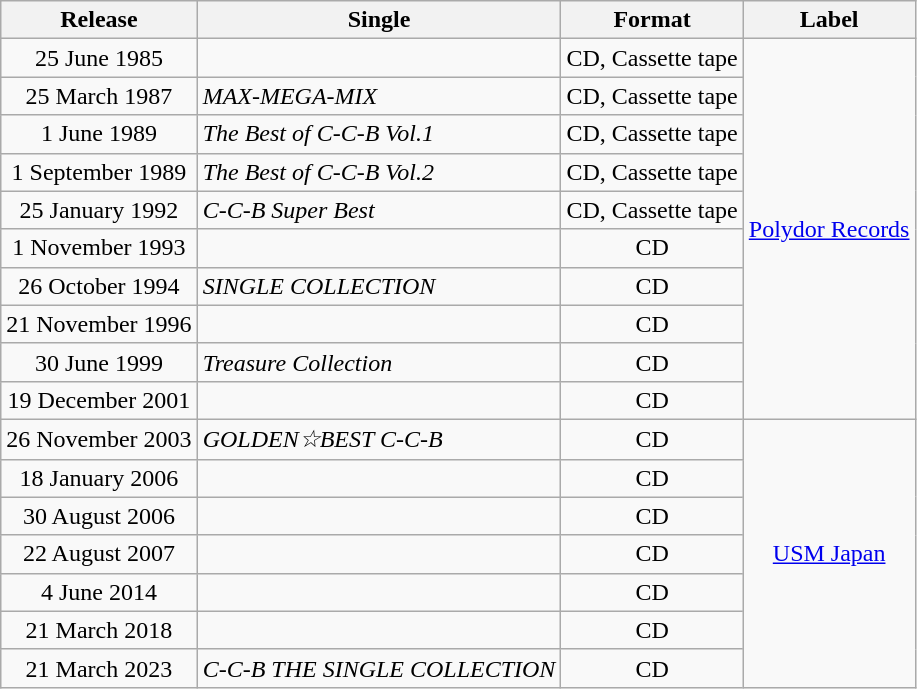<table class="wikitable plainrowheaders" style="text-align:center;">
<tr>
<th scope="col">Release</th>
<th scope="col">Single</th>
<th scope="col">Format</th>
<th scope="col">Label</th>
</tr>
<tr>
<td>25 June 1985</td>
<td style="text-align:left;"><br></td>
<td>CD, Cassette tape</td>
<td rowspan="10"><a href='#'>Polydor Records</a></td>
</tr>
<tr>
<td>25 March 1987</td>
<td style="text-align:left;"><em>MAX-MEGA-MIX</em><br></td>
<td>CD, Cassette tape</td>
</tr>
<tr>
<td>1 June 1989</td>
<td style="text-align:left;"><em>The Best of C-C-B Vol.1</em><br></td>
<td>CD, Cassette tape</td>
</tr>
<tr>
<td>1 September 1989</td>
<td style="text-align:left;"><em>The Best of C-C-B Vol.2</em><br></td>
<td>CD, Cassette tape</td>
</tr>
<tr>
<td>25 January 1992</td>
<td style="text-align:left;"><em>C-C-B Super Best</em><br></td>
<td>CD, Cassette tape</td>
</tr>
<tr>
<td>1 November 1993</td>
<td style="text-align:left;"><br></td>
<td>CD</td>
</tr>
<tr>
<td>26 October 1994</td>
<td style="text-align:left;"><em>SINGLE COLLECTION</em><br></td>
<td>CD</td>
</tr>
<tr>
<td>21 November 1996</td>
<td style="text-align:left;"><br></td>
<td>CD</td>
</tr>
<tr>
<td>30 June 1999</td>
<td style="text-align:left;"><em>Treasure Collection</em><br></td>
<td>CD</td>
</tr>
<tr>
<td>19 December 2001</td>
<td style="text-align:left;"><br></td>
<td>CD</td>
</tr>
<tr>
<td>26 November 2003</td>
<td style="text-align:left;"><em>GOLDEN☆BEST C-C-B</em><br></td>
<td>CD</td>
<td rowspan="7"><a href='#'>USM Japan</a></td>
</tr>
<tr>
<td>18 January 2006</td>
<td style="text-align:left;"><br></td>
<td>CD</td>
</tr>
<tr>
<td>30 August 2006</td>
<td style="text-align:left;"><br></td>
<td>CD</td>
</tr>
<tr>
<td>22 August 2007</td>
<td style="text-align:left;"><br></td>
<td>CD</td>
</tr>
<tr>
<td>4 June 2014</td>
<td style="text-align:left;"><br></td>
<td>CD</td>
</tr>
<tr>
<td>21 March 2018</td>
<td style="text-align:left;"><br></td>
<td>CD</td>
</tr>
<tr>
<td>21 March 2023</td>
<td style="text-align:left;"><em>C-C-B THE SINGLE COLLECTION</em><br></td>
<td>CD</td>
</tr>
</table>
